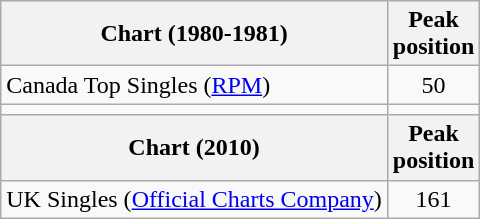<table class="wikitable sortable">
<tr>
<th align="left">Chart (1980-1981)</th>
<th style="text-align:center;">Peak <br>position</th>
</tr>
<tr>
<td>Canada Top Singles (<a href='#'>RPM</a>)</td>
<td style="text-align:center;">50</td>
</tr>
<tr>
<td></td>
</tr>
<tr>
<th align="left">Chart (2010)</th>
<th style="text-align:center;">Peak <br>position</th>
</tr>
<tr>
<td>UK Singles (<a href='#'>Official Charts Company</a>)</td>
<td style="text-align:center;">161</td>
</tr>
</table>
